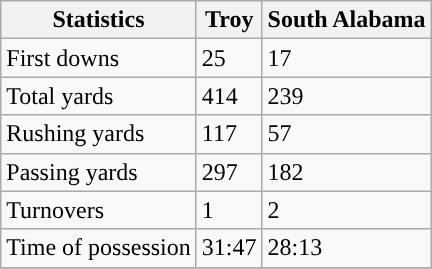<table class="wikitable">
<tr>
<th>Statistics</th>
<th>Troy</th>
<th>South Alabama</th>
</tr>
<tr>
<td>First downs</td>
<td>25</td>
<td>17</td>
</tr>
<tr>
<td>Total yards</td>
<td>414</td>
<td>239</td>
</tr>
<tr>
<td>Rushing yards</td>
<td>117</td>
<td>57</td>
</tr>
<tr>
<td>Passing yards</td>
<td>297</td>
<td>182</td>
</tr>
<tr>
<td>Turnovers</td>
<td>1</td>
<td>2</td>
</tr>
<tr>
<td>Time of possession</td>
<td>31:47</td>
<td>28:13</td>
</tr>
<tr>
</tr>
</table>
